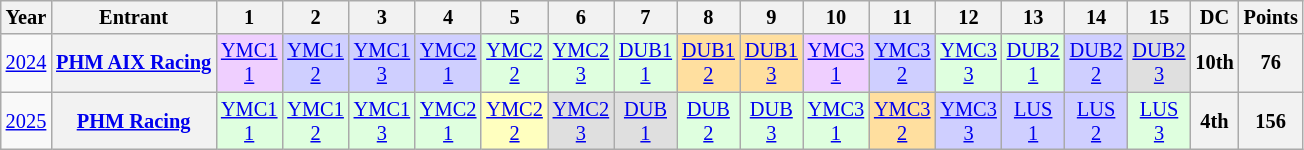<table class="wikitable" style="text-align:center; font-size:85%">
<tr>
<th>Year</th>
<th>Entrant</th>
<th>1</th>
<th>2</th>
<th>3</th>
<th>4</th>
<th>5</th>
<th>6</th>
<th>7</th>
<th>8</th>
<th>9</th>
<th>10</th>
<th>11</th>
<th>12</th>
<th>13</th>
<th>14</th>
<th>15</th>
<th>DC</th>
<th>Points</th>
</tr>
<tr>
<td><a href='#'>2024</a></td>
<th nowrap><a href='#'>PHM AIX Racing</a></th>
<td style="background:#EFCFFF;"><a href='#'>YMC1<br>1</a><br></td>
<td style="background:#CFCFFF;"><a href='#'>YMC1<br>2</a><br></td>
<td style="background:#CFCFFF;"><a href='#'>YMC1<br>3</a><br></td>
<td style="background:#CFCFFF;"><a href='#'>YMC2<br>1</a><br></td>
<td style="background:#DFFFDF;"><a href='#'>YMC2<br>2</a><br></td>
<td style="background:#DFFFDF;"><a href='#'>YMC2<br>3</a><br></td>
<td style="background:#DFFFDF;"><a href='#'>DUB1<br>1</a><br></td>
<td style="background:#FFDF9F;"><a href='#'>DUB1<br>2</a><br></td>
<td style="background:#FFDF9F;"><a href='#'>DUB1<br>3</a><br></td>
<td style="background:#EFCFFF;"><a href='#'>YMC3<br>1</a><br></td>
<td style="background:#CFCFFF;"><a href='#'>YMC3<br>2</a><br></td>
<td style="background:#DFFFDF;"><a href='#'>YMC3<br>3</a><br></td>
<td style="background:#DFFFDF;"><a href='#'>DUB2<br>1</a><br></td>
<td style="background:#CFCFFF;"><a href='#'>DUB2<br>2</a><br></td>
<td style="background:#DFDFDF;"><a href='#'>DUB2<br>3</a><br></td>
<th>10th</th>
<th>76</th>
</tr>
<tr>
<td><a href='#'>2025</a></td>
<th nowrap><a href='#'>PHM Racing</a></th>
<td style="background:#DFFFDF;"><a href='#'>YMC1<br>1</a><br></td>
<td style="background:#DFFFDF;"><a href='#'>YMC1<br>2</a><br></td>
<td style="background:#DFFFDF;"><a href='#'>YMC1<br>3</a><br></td>
<td style="background:#DFFFDF;"><a href='#'>YMC2<br>1</a><br></td>
<td style="background:#FFFFBF;"><a href='#'>YMC2<br>2</a><br></td>
<td style="background:#DFDFDF;"><a href='#'>YMC2<br>3</a><br></td>
<td style="background:#DFDFDF;"><a href='#'>DUB<br>1</a><br></td>
<td style="background:#DFFFDF;"><a href='#'>DUB<br>2</a><br></td>
<td style="background:#DFFFDF;"><a href='#'>DUB<br>3</a><br></td>
<td style="background:#DFFFDF;"><a href='#'>YMC3<br>1</a><br></td>
<td style="background:#FFDF9F;"><a href='#'>YMC3<br>2</a><br></td>
<td style="background:#CFCFFF;"><a href='#'>YMC3<br>3</a><br></td>
<td style="background:#CFCFFF;"><a href='#'>LUS<br>1</a><br></td>
<td style="background:#CFCFFF;"><a href='#'>LUS<br>2</a><br></td>
<td style="background:#DFFFDF;"><a href='#'>LUS<br>3</a><br></td>
<th>4th</th>
<th>156</th>
</tr>
</table>
